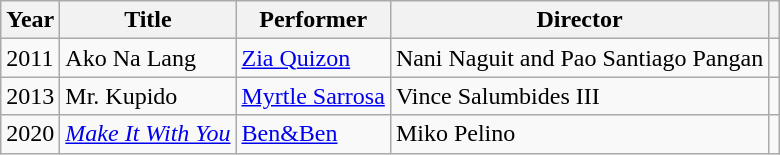<table class="wikitable">
<tr>
<th>Year</th>
<th>Title</th>
<th>Performer</th>
<th>Director</th>
<th></th>
</tr>
<tr>
<td>2011</td>
<td>Ako Na Lang</td>
<td><a href='#'>Zia Quizon</a></td>
<td>Nani Naguit and Pao Santiago Pangan</td>
<td></td>
</tr>
<tr>
<td>2013</td>
<td>Mr. Kupido</td>
<td><a href='#'>Myrtle Sarrosa</a></td>
<td>Vince Salumbides III</td>
<td></td>
</tr>
<tr>
<td>2020</td>
<td><em><a href='#'>Make It With You</a></em></td>
<td><a href='#'>Ben&Ben</a></td>
<td>Miko Pelino</td>
<td></td>
</tr>
</table>
